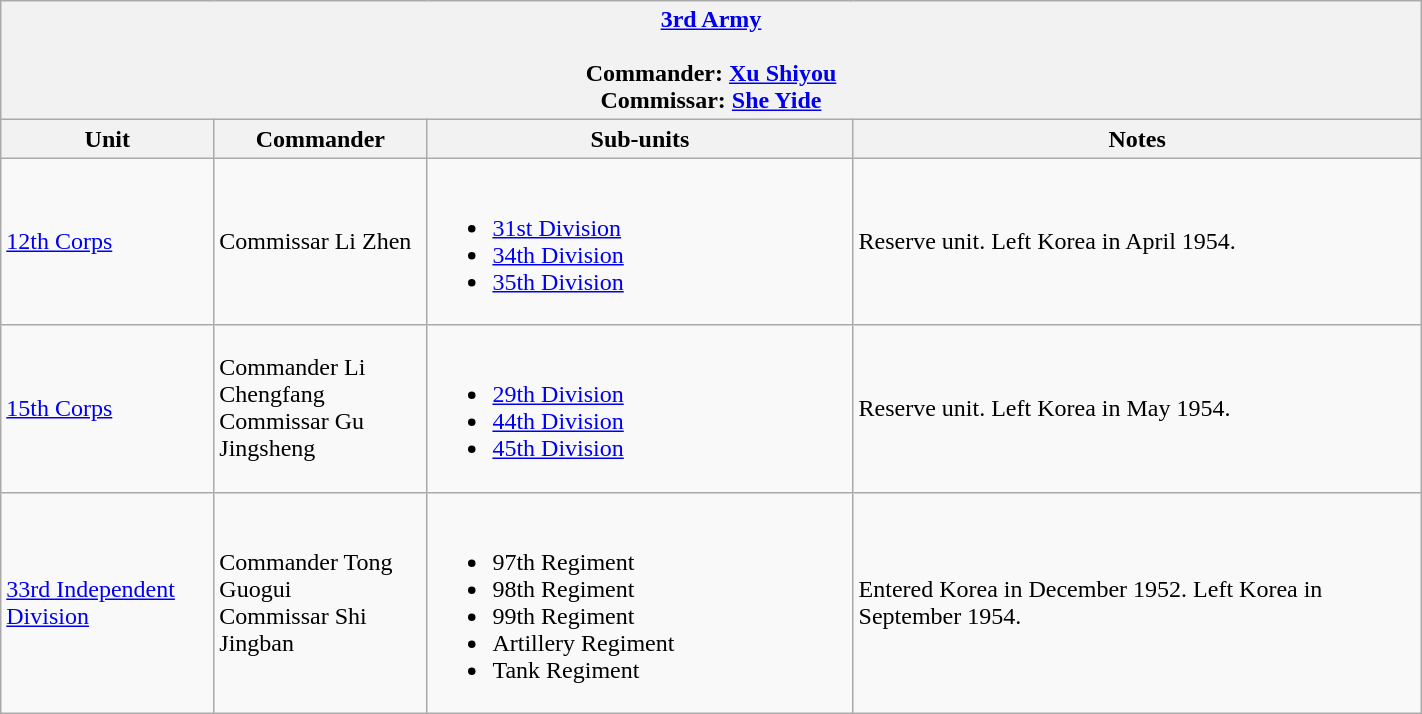<table class="wikitable" style="width: 75%">
<tr>
<th colspan="4" align= center> <a href='#'>3rd Army</a><br><br>Commander: <a href='#'>Xu Shiyou</a><br>
Commissar: <a href='#'>She Yide</a></th>
</tr>
<tr>
<th width=15%; align= center>Unit</th>
<th width=15%; align= center>Commander</th>
<th width=30%; align= center>Sub-units</th>
<th width=40%; align= center>Notes</th>
</tr>
<tr>
<td><a href='#'>12th Corps</a></td>
<td>Commissar Li Zhen</td>
<td><br><ul><li><a href='#'>31st Division</a></li><li><a href='#'>34th Division</a></li><li><a href='#'>35th Division</a></li></ul></td>
<td>Reserve unit. Left Korea in April 1954.</td>
</tr>
<tr>
<td><a href='#'>15th Corps</a></td>
<td>Commander Li Chengfang<br>Commissar Gu Jingsheng</td>
<td><br><ul><li><a href='#'>29th Division</a></li><li><a href='#'>44th Division</a></li><li><a href='#'>45th Division</a></li></ul></td>
<td>Reserve unit. Left Korea in May 1954.</td>
</tr>
<tr>
<td><a href='#'>33rd Independent Division</a></td>
<td>Commander Tong Guogui<br>Commissar Shi Jingban</td>
<td><br><ul><li>97th Regiment</li><li>98th Regiment</li><li>99th Regiment</li><li>Artillery Regiment</li><li>Tank Regiment</li></ul></td>
<td>Entered Korea in December 1952. Left Korea in September 1954.</td>
</tr>
</table>
